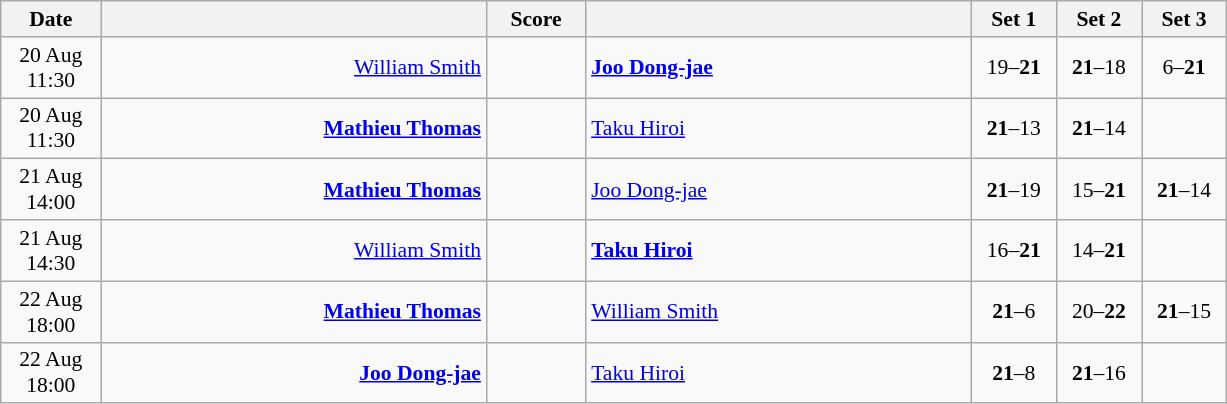<table class="wikitable" style="text-align:center; font-size:90%">
<tr>
<th width="60">Date</th>
<th align="right" width="250"></th>
<th width="60">Score</th>
<th align="left" width="250"></th>
<th width="50">Set 1</th>
<th width="50">Set 2</th>
<th width="50">Set 3</th>
</tr>
<tr>
<td>20 Aug<br>11:30</td>
<td align="right"><a href='#'>William Smith</a> </td>
<td align="center"></td>
<td align="left"><strong> <a href='#'>Joo Dong-jae</a></strong></td>
<td>19–<strong>21</strong></td>
<td><strong>21</strong>–18</td>
<td>6–<strong>21</strong></td>
</tr>
<tr>
<td>20 Aug<br>11:30</td>
<td align="right"><strong><a href='#'>Mathieu Thomas</a> </strong></td>
<td align="center"></td>
<td align="left"> <a href='#'>Taku Hiroi</a></td>
<td><strong>21</strong>–13</td>
<td><strong>21</strong>–14</td>
<td></td>
</tr>
<tr>
<td>21 Aug<br>14:00</td>
<td align="right"><strong><a href='#'>Mathieu Thomas</a> </strong></td>
<td align="center"></td>
<td align="left"> <a href='#'>Joo Dong-jae</a></td>
<td><strong>21</strong>–19</td>
<td>15–<strong>21</strong></td>
<td><strong>21</strong>–14</td>
</tr>
<tr>
<td>21 Aug<br>14:30</td>
<td align="right"><a href='#'>William Smith</a> </td>
<td align="center"></td>
<td align="left"><strong> <a href='#'>Taku Hiroi</a></strong></td>
<td>16–<strong>21</strong></td>
<td>14–<strong>21</strong></td>
<td></td>
</tr>
<tr>
<td>22 Aug<br>18:00</td>
<td align="right"><strong><a href='#'>Mathieu Thomas</a> </strong></td>
<td align="center"></td>
<td align="left"> <a href='#'>William Smith</a></td>
<td><strong>21</strong>–6</td>
<td>20–<strong>22</strong></td>
<td><strong>21</strong>–15</td>
</tr>
<tr>
<td>22 Aug<br>18:00</td>
<td align="right"><strong><a href='#'>Joo Dong-jae</a> </strong></td>
<td align="center"></td>
<td align="left"> <a href='#'>Taku Hiroi</a></td>
<td><strong>21</strong>–8</td>
<td><strong>21</strong>–16</td>
<td></td>
</tr>
</table>
